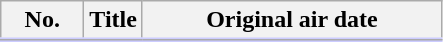<table class="wikitable" margin:auto; background:#FFF;">
<tr style="border-bottom: 3px solid #CCF;">
<th style="width:3em;">No.</th>
<th>Title</th>
<th style="width:12em;">Original air date</th>
</tr>
<tr>
</tr>
</table>
